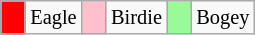<table class="wikitable" span = 50 style="font-size:85%">
<tr>
<td style="background:Red; width:10px;"></td>
<td>Eagle</td>
<td style="background:Pink; width:10px;"></td>
<td>Birdie</td>
<td style="background:PaleGreen; width:10px;"></td>
<td>Bogey</td>
</tr>
</table>
